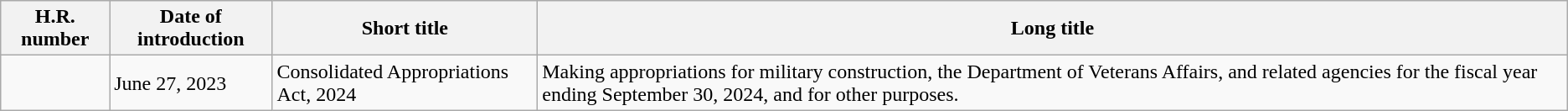<table class="wikitable">
<tr>
<th>H.R. number</th>
<th>Date of introduction</th>
<th>Short title</th>
<th>Long title</th>
</tr>
<tr>
<td></td>
<td>June 27, 2023</td>
<td>Consolidated Appropriations Act, 2024</td>
<td>Making appropriations for military construction, the Department of Veterans Affairs, and related agencies for the fiscal year ending September 30, 2024, and for other purposes.</td>
</tr>
</table>
